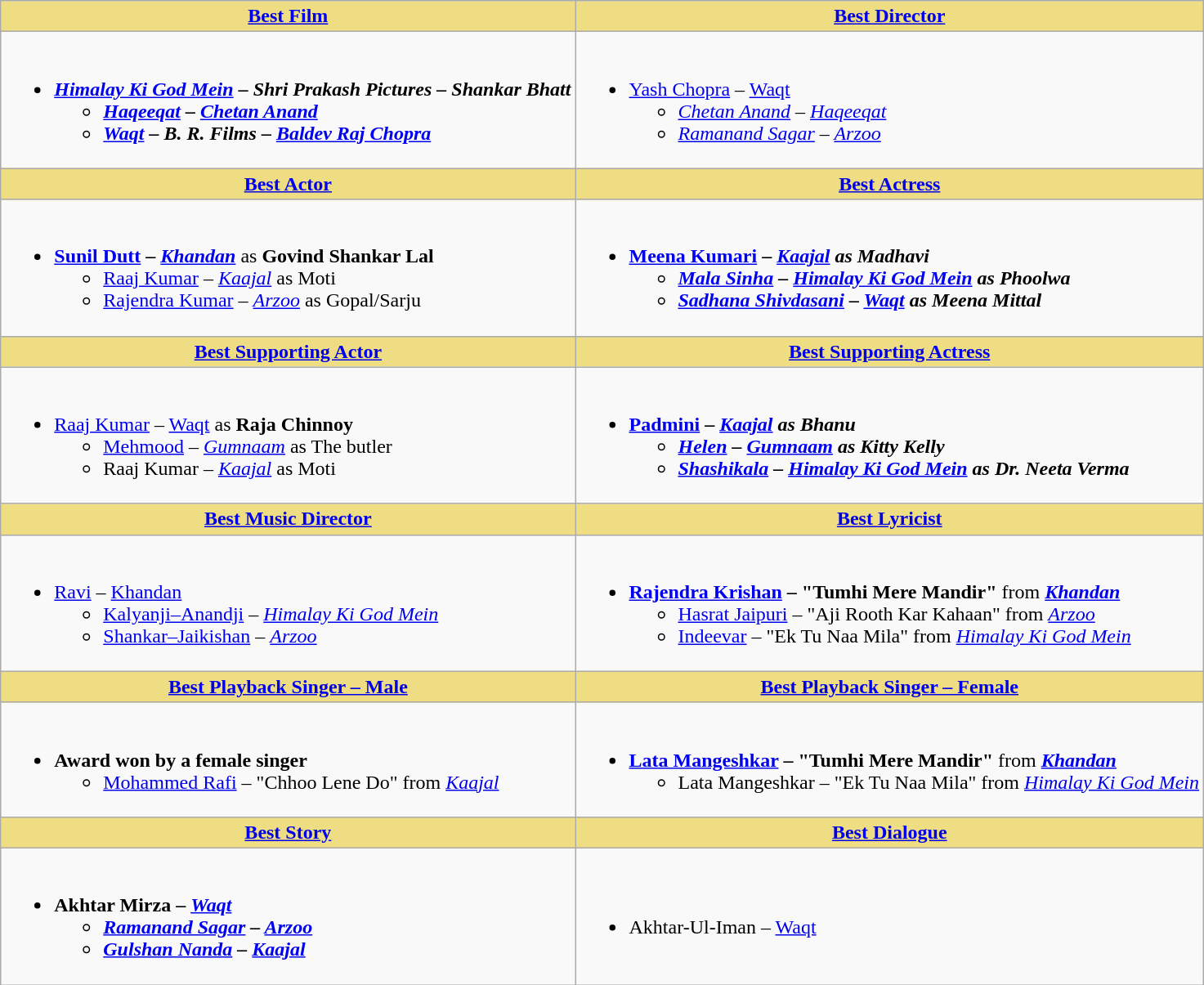<table class="wikitable">
<tr>
<th style="background:#EEDD82;"><a href='#'>Best Film</a></th>
<th style="background:#EEDD82;"><a href='#'>Best Director</a></th>
</tr>
<tr>
<td valign="top"><br><ul><li><strong><em><a href='#'>Himalay Ki God Mein</a><em> – Shri Prakash Pictures – Shankar Bhatt <strong><ul><li></em><a href='#'>Haqeeqat</a><em> – <a href='#'>Chetan Anand</a></li><li></em><a href='#'>Waqt</a><em> – B. R. Films – <a href='#'>Baldev Raj Chopra</a></li></ul></li></ul></td>
<td valign="top"><br><ul><li></em></strong><a href='#'>Yash Chopra</a> – <a href='#'>Waqt</a></em> </strong><ul><li><em><a href='#'>Chetan Anand</a> – <a href='#'>Haqeeqat</a></em></li><li><em><a href='#'>Ramanand Sagar</a> – <a href='#'>Arzoo</a></em></li></ul></li></ul></td>
</tr>
<tr>
<th style="background:#EEDD82;"><a href='#'>Best Actor</a></th>
<th style="background:#EEDD82;"><a href='#'>Best Actress</a></th>
</tr>
<tr>
<td><br><ul><li><strong><a href='#'>Sunil Dutt</a> – <em><a href='#'>Khandan</a></em> </strong>as <strong>Govind Shankar Lal</strong><ul><li><a href='#'>Raaj Kumar</a> – <em><a href='#'>Kaajal</a></em> as Moti</li><li><a href='#'>Rajendra Kumar</a> – <em><a href='#'>Arzoo</a></em> as Gopal/Sarju</li></ul></li></ul></td>
<td><br><ul><li><strong><a href='#'>Meena Kumari</a> – <em><a href='#'>Kaajal</a><strong><em> as </strong>Madhavi<strong><ul><li></em><a href='#'>Mala Sinha</a> – <a href='#'>Himalay Ki God Mein</a><em> as Phoolwa</li><li></em><a href='#'>Sadhana Shivdasani</a> – <a href='#'>Waqt</a><em> as Meena Mittal</li></ul></li></ul></td>
</tr>
<tr>
<th style="background:#EEDD82;"><a href='#'>Best Supporting Actor</a></th>
<th style="background:#EEDD82;"><a href='#'>Best Supporting Actress</a></th>
</tr>
<tr>
<td><br><ul><li></strong><a href='#'>Raaj Kumar</a> – </em><a href='#'>Waqt</a></em></strong> as <strong>Raja Chinnoy</strong><ul><li><a href='#'>Mehmood</a> – <em><a href='#'>Gumnaam</a></em> as The butler</li><li>Raaj Kumar – <em><a href='#'>Kaajal</a></em> as Moti</li></ul></li></ul></td>
<td><br><ul><li><strong><a href='#'>Padmini</a> – <em><a href='#'>Kaajal</a><strong><em> as </strong>Bhanu<strong><ul><li><a href='#'>Helen</a> – </em><a href='#'>Gumnaam</a><em> as Kitty Kelly</li><li><a href='#'>Shashikala</a> – </em><a href='#'>Himalay Ki God Mein</a><em> as Dr. Neeta Verma</li></ul></li></ul></td>
</tr>
<tr>
<th style="background:#EEDD82;"><a href='#'>Best Music Director</a></th>
<th style="background:#EEDD82;"><a href='#'>Best Lyricist</a></th>
</tr>
<tr>
<td><br><ul><li></strong><a href='#'>Ravi</a> – </em><a href='#'>Khandan</a></em></strong><ul><li><a href='#'>Kalyanji–Anandji</a> – <em><a href='#'>Himalay Ki God Mein</a></em></li><li><a href='#'>Shankar–Jaikishan</a> – <em><a href='#'>Arzoo</a></em></li></ul></li></ul></td>
<td><br><ul><li><strong><a href='#'>Rajendra Krishan</a> – "Tumhi Mere Mandir"</strong> from <strong><em><a href='#'>Khandan</a></em></strong><ul><li><a href='#'>Hasrat Jaipuri</a> – "Aji Rooth Kar Kahaan" from <em><a href='#'>Arzoo</a></em></li><li><a href='#'>Indeevar</a> – "Ek Tu Naa Mila" from <em><a href='#'>Himalay Ki God Mein</a></em></li></ul></li></ul></td>
</tr>
<tr>
<th style="background:#EEDD82;"><a href='#'>Best Playback Singer – Male</a></th>
<th style="background:#EEDD82;"><a href='#'>Best Playback Singer – Female</a></th>
</tr>
<tr>
<td><br><ul><li><strong>Award won by a female singer</strong><ul><li><a href='#'>Mohammed Rafi</a> – "Chhoo Lene Do" from <em><a href='#'>Kaajal</a></em></li></ul></li></ul></td>
<td><br><ul><li><strong><a href='#'>Lata Mangeshkar</a> – "Tumhi Mere Mandir"</strong> from <strong><em><a href='#'>Khandan</a></em></strong><ul><li>Lata Mangeshkar – "Ek Tu Naa Mila" from <em><a href='#'>Himalay Ki God Mein</a></em></li></ul></li></ul></td>
</tr>
<tr>
<th style="background:#EEDD82;"><a href='#'>Best Story</a></th>
<th style="background:#EEDD82;"><a href='#'>Best Dialogue</a></th>
</tr>
<tr>
<td><br><ul><li><strong>Akhtar Mirza – <em><a href='#'>Waqt</a><strong><em><ul><li><a href='#'>Ramanand Sagar</a> – </em><a href='#'>Arzoo</a><em></li><li><a href='#'>Gulshan Nanda</a> – </em><a href='#'>Kaajal</a><em></li></ul></li></ul></td>
<td><br><ul><li></strong>Akhtar-Ul-Iman – </em><a href='#'>Waqt</a></em></strong></li></ul></td>
</tr>
</table>
